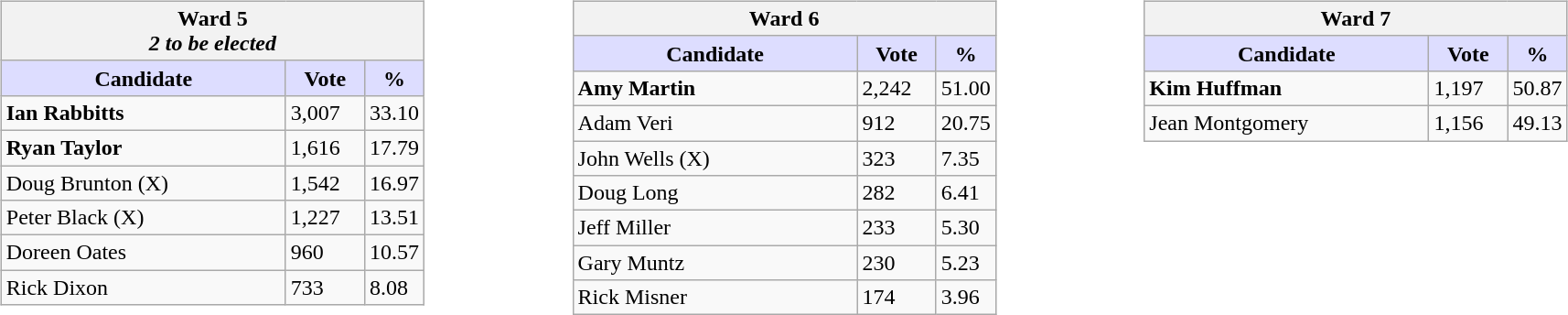<table>
<tr>
<td valign=top width=10%><br><table class=wikitable>
<tr>
<th colspan="3">Ward 5 <br> <em>2 to be elected</em></th>
</tr>
<tr>
<th style="background:#ddf; width:200px;">Candidate</th>
<th style="background:#ddf; width:50px;">Vote</th>
<th style="background:#ddf; width:30px;">%</th>
</tr>
<tr>
<td><strong>Ian Rabbitts</strong></td>
<td>3,007</td>
<td>33.10</td>
</tr>
<tr>
<td><strong>Ryan Taylor</strong></td>
<td>1,616</td>
<td>17.79</td>
</tr>
<tr>
<td>Doug Brunton (X)</td>
<td>1,542</td>
<td>16.97</td>
</tr>
<tr>
<td>Peter Black (X)</td>
<td>1,227</td>
<td>13.51</td>
</tr>
<tr>
<td>Doreen Oates</td>
<td>960</td>
<td>10.57</td>
</tr>
<tr>
<td>Rick Dixon</td>
<td>733</td>
<td>8.08</td>
</tr>
</table>
</td>
<td valign=top width=10%><br><table class=wikitable>
<tr>
<th colspan="3">Ward 6</th>
</tr>
<tr>
<th style="background:#ddf; width:200px;">Candidate</th>
<th style="background:#ddf; width:50px;">Vote</th>
<th style="background:#ddf; width:30px;">%</th>
</tr>
<tr>
<td><strong>Amy Martin</strong></td>
<td>2,242</td>
<td>51.00</td>
</tr>
<tr>
<td>Adam Veri</td>
<td>912</td>
<td>20.75</td>
</tr>
<tr>
<td>John Wells (X)</td>
<td>323</td>
<td>7.35</td>
</tr>
<tr>
<td>Doug Long</td>
<td>282</td>
<td>6.41</td>
</tr>
<tr>
<td>Jeff Miller</td>
<td>233</td>
<td>5.30</td>
</tr>
<tr>
<td>Gary Muntz</td>
<td>230</td>
<td>5.23</td>
</tr>
<tr>
<td>Rick Misner</td>
<td>174</td>
<td>3.96</td>
</tr>
</table>
</td>
<td valign=top width=10%><br><table class=wikitable>
<tr>
<th colspan="3">Ward 7</th>
</tr>
<tr>
<th style="background:#ddf; width:200px;">Candidate</th>
<th style="background:#ddf; width:50px;">Vote</th>
<th style="background:#ddf; width:30px;">%</th>
</tr>
<tr>
<td><strong>Kim Huffman</strong></td>
<td>1,197</td>
<td>50.87</td>
</tr>
<tr>
<td>Jean Montgomery</td>
<td>1,156</td>
<td>49.13</td>
</tr>
</table>
</td>
</tr>
</table>
